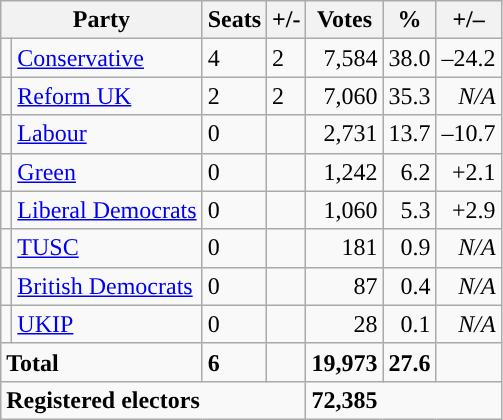<table class="wikitable sortable">
<tr>
<th colspan="2">Party</th>
<th>Seats</th>
<th>+/-</th>
<th>Votes</th>
<th>%</th>
<th>+/–</th>
</tr>
<tr>
<td style="background-color: "></td>
<td><a href='#'>Conservative</a></td>
<td>4</td>
<td> 2</td>
<td style="text-align:right;">7,584</td>
<td style="text-align:right;">38.0</td>
<td style="text-align:right;">–24.2</td>
</tr>
<tr>
<td style="background-color: "></td>
<td><a href='#'>Reform UK</a></td>
<td>2</td>
<td> 2</td>
<td style="text-align:right;">7,060</td>
<td style="text-align:right;">35.3</td>
<td style="text-align:right;"><em>N/A</em></td>
</tr>
<tr>
<td style="background-color: "></td>
<td><a href='#'>Labour</a></td>
<td>0</td>
<td></td>
<td style="text-align:right;">2,731</td>
<td style="text-align:right;">13.7</td>
<td style="text-align:right;">–10.7</td>
</tr>
<tr>
<td style="background-color: "></td>
<td><a href='#'>Green</a></td>
<td>0</td>
<td></td>
<td style="text-align:right;">1,242</td>
<td style="text-align:right;">6.2</td>
<td style="text-align:right;">+2.1</td>
</tr>
<tr>
<td style="background-color: "></td>
<td><a href='#'>Liberal Democrats</a></td>
<td>0</td>
<td></td>
<td style="text-align:right;">1,060</td>
<td style="text-align:right;">5.3</td>
<td style="text-align:right;">+2.9</td>
</tr>
<tr>
<td style="background-color: "></td>
<td><a href='#'>TUSC</a></td>
<td>0</td>
<td></td>
<td style="text-align:right;">181</td>
<td style="text-align:right;">0.9</td>
<td style="text-align:right;"><em>N/A</em></td>
</tr>
<tr>
<td style="background-color: "></td>
<td><a href='#'>British Democrats</a></td>
<td>0</td>
<td></td>
<td style="text-align:right;">87</td>
<td style="text-align:right;">0.4</td>
<td style="text-align:right;"><em>N/A</em></td>
</tr>
<tr>
<td style="background-color: "></td>
<td><a href='#'>UKIP</a></td>
<td>0</td>
<td></td>
<td style="text-align:right;">28</td>
<td style="text-align:right;">0.1</td>
<td style="text-align:right;"><em>N/A</em></td>
</tr>
<tr>
<td colspan="2"><strong>Total</strong></td>
<td><strong>6</strong></td>
<td></td>
<td style="text-align:right;"><strong>19,973</strong></td>
<td style="text-align:right;"><strong>27.6</strong></td>
<td style="text-align:right;"></td>
</tr>
<tr>
<td colspan="4"><strong>Registered electors</strong></td>
<td colspan="3" style="text-align:left;"><strong>72,385</strong></td>
</tr>
</table>
